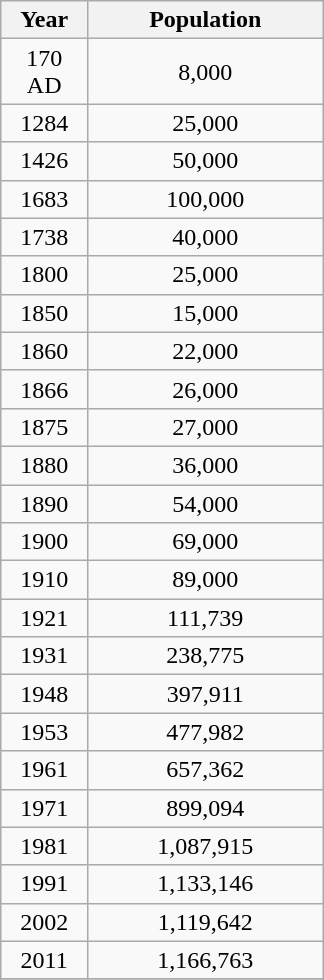<table class="wikitable" style="float:right; margin:0 0 0 1em; text-size:80%; text-align:right">
<tr>
<th>Year</th>
<th>Population</th>
</tr>
<tr>
<td align="center" width="50">170 AD</td>
<td align="center" width="150">8,000</td>
</tr>
<tr>
<td align="center">1284</td>
<td align="center">25,000</td>
</tr>
<tr>
<td align="center">1426</td>
<td align="center">50,000</td>
</tr>
<tr>
<td align="center">1683</td>
<td align="center">100,000</td>
</tr>
<tr>
<td align="center">1738</td>
<td align="center">40,000</td>
</tr>
<tr>
<td align="center">1800</td>
<td align="center">25,000</td>
</tr>
<tr>
<td align="center">1850</td>
<td align="center">15,000</td>
</tr>
<tr>
<td align="center">1860</td>
<td align="center">22,000</td>
</tr>
<tr>
<td align="center">1866</td>
<td align="center">26,000</td>
</tr>
<tr>
<td align="center">1875</td>
<td align="center">27,000</td>
</tr>
<tr>
<td align="center">1880</td>
<td align="center">36,000</td>
</tr>
<tr>
<td align="center">1890</td>
<td align="center">54,000</td>
</tr>
<tr>
<td align="center">1900</td>
<td align="center">69,000</td>
</tr>
<tr>
<td align="center">1910</td>
<td align="center">89,000</td>
</tr>
<tr>
<td align="center">1921</td>
<td align="center">111,739</td>
</tr>
<tr>
<td align="center">1931</td>
<td align="center">238,775</td>
</tr>
<tr>
<td align="center">1948</td>
<td align="center">397,911</td>
</tr>
<tr>
<td align="center">1953</td>
<td align="center">477,982</td>
</tr>
<tr>
<td align="center">1961</td>
<td align="center">657,362</td>
</tr>
<tr>
<td align="center">1971</td>
<td align="center">899,094</td>
</tr>
<tr>
<td align="center">1981</td>
<td align="center">1,087,915</td>
</tr>
<tr>
<td align="center">1991</td>
<td align="center">1,133,146</td>
</tr>
<tr>
<td align="center">2002</td>
<td align="center">1,119,642</td>
</tr>
<tr>
<td align="center">2011</td>
<td align="center">1,166,763</td>
</tr>
<tr>
</tr>
</table>
